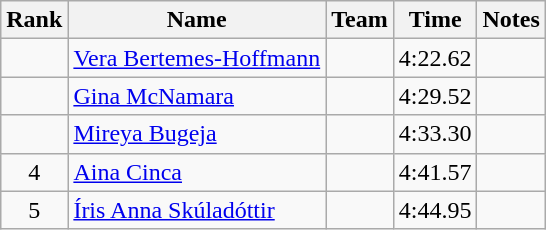<table class="wikitable sortable" style="text-align:center">
<tr>
<th>Rank</th>
<th>Name</th>
<th>Team</th>
<th>Time</th>
<th>Notes</th>
</tr>
<tr>
<td></td>
<td align="left"><a href='#'>Vera Bertemes-Hoffmann</a></td>
<td align=left></td>
<td>4:22.62</td>
<td></td>
</tr>
<tr>
<td></td>
<td align="left"><a href='#'>Gina McNamara</a></td>
<td align=left></td>
<td>4:29.52</td>
<td></td>
</tr>
<tr>
<td></td>
<td align="left"><a href='#'>Mireya Bugeja</a></td>
<td align=left></td>
<td>4:33.30</td>
<td></td>
</tr>
<tr>
<td>4</td>
<td align="left"><a href='#'>Aina Cinca</a></td>
<td align=left></td>
<td>4:41.57</td>
<td></td>
</tr>
<tr>
<td>5</td>
<td align="left"><a href='#'>Íris Anna Skúladóttir</a></td>
<td align=left></td>
<td>4:44.95</td>
<td></td>
</tr>
</table>
